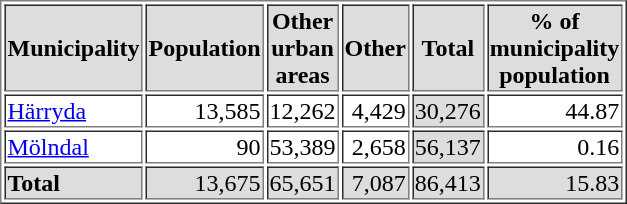<table border>
<tr bgcolor=#dddddd>
<th>Municipality</th>
<th>Population</th>
<th>Other<br>urban<br>areas</th>
<th>Other</th>
<th>Total</th>
<th>% of<br>municipality<br>population</th>
</tr>
<tr align=right>
<td align=left><a href='#'>Härryda</a></td>
<td>13,585</td>
<td>12,262</td>
<td>4,429</td>
<td bgcolor=#dddddd>30,276</td>
<td>44.87</td>
</tr>
<tr align=right>
<td align=left><a href='#'>Mölndal</a></td>
<td>90</td>
<td>53,389</td>
<td>2,658</td>
<td bgcolor=#dddddd>56,137</td>
<td>0.16</td>
</tr>
<tr align=right bgcolor=#dddddd>
<td align=left><strong>Total</strong></td>
<td>13,675</td>
<td>65,651</td>
<td>7,087</td>
<td>86,413</td>
<td>15.83</td>
</tr>
</table>
